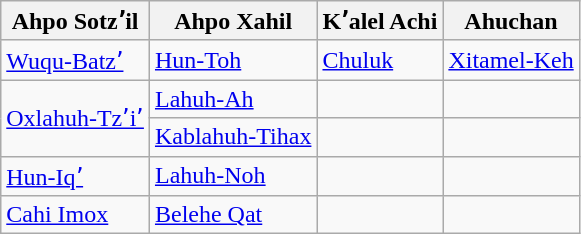<table class="wikitable">
<tr>
<th>Ahpo Sotzʼil</th>
<th>Ahpo Xahil</th>
<th>Kʼalel Achi</th>
<th>Ahuchan</th>
</tr>
<tr>
<td><a href='#'>Wuqu-Batzʼ</a></td>
<td><a href='#'>Hun-Toh</a></td>
<td><a href='#'>Chuluk</a></td>
<td><a href='#'>Xitamel-Keh</a></td>
</tr>
<tr>
<td rowspan="2"><a href='#'>Oxlahuh-Tzʼiʼ</a></td>
<td><a href='#'>Lahuh-Ah</a></td>
<td></td>
<td></td>
</tr>
<tr>
<td><a href='#'>Kablahuh-Tihax</a></td>
<td></td>
<td></td>
</tr>
<tr>
<td><a href='#'>Hun-Iqʼ</a></td>
<td><a href='#'>Lahuh-Noh</a></td>
<td></td>
<td></td>
</tr>
<tr>
<td><a href='#'>Cahi Imox</a></td>
<td><a href='#'>Belehe Qat</a></td>
<td></td>
<td></td>
</tr>
</table>
